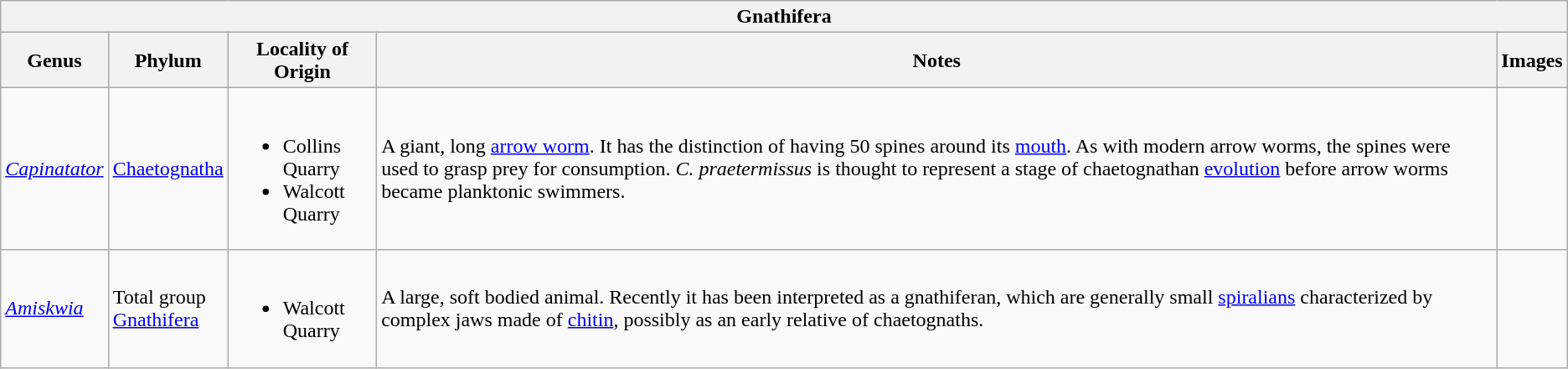<table class="wikitable sortable mw-collapsible">
<tr>
<th colspan="5" align="center">Gnathifera</th>
</tr>
<tr>
<th>Genus</th>
<th>Phylum</th>
<th>Locality of Origin</th>
<th>Notes</th>
<th>Images</th>
</tr>
<tr>
<td><em><a href='#'>Capinatator</a></em></td>
<td><a href='#'>Chaetognatha</a></td>
<td><br><ul><li>Collins Quarry</li><li>Walcott Quarry</li></ul></td>
<td>A giant,  long <a href='#'>arrow worm</a>. It has the distinction of having 50 spines around its <a href='#'>mouth</a>. As with modern arrow worms, the spines were used to grasp prey for consumption. <em>C. praetermissus</em> is thought to represent a stage of chaetognathan <a href='#'>evolution</a> before arrow worms became planktonic swimmers.</td>
<td></td>
</tr>
<tr>
<td><em><a href='#'>Amiskwia</a></em></td>
<td>Total group<br><a href='#'>Gnathifera</a></td>
<td><br><ul><li>Walcott Quarry</li></ul></td>
<td>A large, soft bodied animal. Recently it has been interpreted as a gnathiferan, which are generally small <a href='#'>spiralians</a> characterized by complex jaws made of <a href='#'>chitin</a>, possibly as an early relative of chaetognaths.</td>
<td></td>
</tr>
</table>
